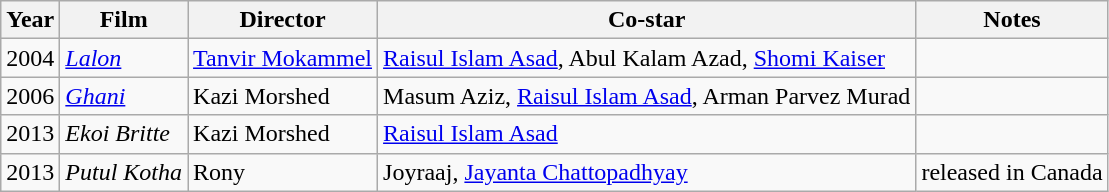<table class="wikitable">
<tr>
<th>Year</th>
<th>Film</th>
<th>Director</th>
<th>Co-star</th>
<th>Notes</th>
</tr>
<tr>
<td>2004</td>
<td><em><a href='#'>Lalon</a></em></td>
<td><a href='#'>Tanvir Mokammel</a></td>
<td><a href='#'>Raisul Islam Asad</a>, Abul Kalam Azad, <a href='#'>Shomi Kaiser</a></td>
<td></td>
</tr>
<tr>
<td>2006</td>
<td><em><a href='#'>Ghani</a></em></td>
<td>Kazi Morshed</td>
<td>Masum Aziz, <a href='#'>Raisul Islam Asad</a>, Arman Parvez Murad</td>
<td></td>
</tr>
<tr>
<td>2013</td>
<td><em>Ekoi Britte</em></td>
<td>Kazi Morshed</td>
<td><a href='#'>Raisul Islam Asad</a></td>
<td></td>
</tr>
<tr>
<td>2013</td>
<td><em>Putul Kotha</em></td>
<td>Rony</td>
<td>Joyraaj, <a href='#'>Jayanta Chattopadhyay</a></td>
<td>released in Canada</td>
</tr>
</table>
